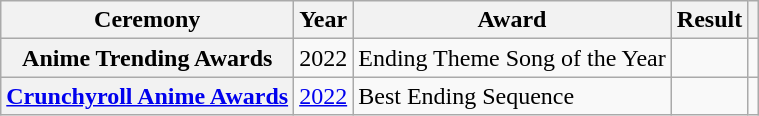<table class="wikitable sortable plainrowheaders">
<tr>
<th scope="col">Ceremony</th>
<th scope="col">Year</th>
<th scope="col">Award</th>
<th scope="col">Result</th>
<th scope="col" class="unsortable"></th>
</tr>
<tr>
<th scope="row">Anime Trending Awards</th>
<td style="text-align:center;">2022</td>
<td>Ending Theme Song of the Year</td>
<td></td>
<td style="text-align:center;"></td>
</tr>
<tr>
<th scope="row" rowspan="2"><a href='#'>Crunchyroll Anime Awards</a></th>
<td style="text-align:center;"><a href='#'>2022</a></td>
<td>Best Ending Sequence</td>
<td></td>
<td style="text-align:center;"></td>
</tr>
</table>
